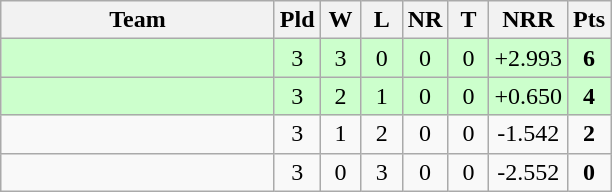<table class="wikitable" style="text-align:center;">
<tr>
<th width=175>Team</th>
<th style="width:20px;" abbr="Played">Pld</th>
<th style="width:20px;" abbr="Won">W</th>
<th style="width:20px;" abbr="Lost">L</th>
<th style="width:20px;" abbr="No Result">NR</th>
<th style="width:20px;" abbr="Tied">T</th>
<th style="width:20px;" abbr="Net Run Rate">NRR</th>
<th style="width:20px;" abbr="Points">Pts</th>
</tr>
<tr style="background:#cfc;">
<td style="text-align:left;"></td>
<td>3</td>
<td>3</td>
<td>0</td>
<td>0</td>
<td>0</td>
<td>+2.993</td>
<td><strong>6</strong></td>
</tr>
<tr style="background:#cfc;">
<td style="text-align:left;"></td>
<td>3</td>
<td>2</td>
<td>1</td>
<td>0</td>
<td>0</td>
<td>+0.650</td>
<td><strong>4</strong></td>
</tr>
<tr>
<td style="text-align:left;"></td>
<td>3</td>
<td>1</td>
<td>2</td>
<td>0</td>
<td>0</td>
<td>-1.542</td>
<td><strong>2</strong></td>
</tr>
<tr>
<td style="text-align:left;"></td>
<td>3</td>
<td>0</td>
<td>3</td>
<td>0</td>
<td>0</td>
<td>-2.552</td>
<td><strong>0</strong></td>
</tr>
</table>
